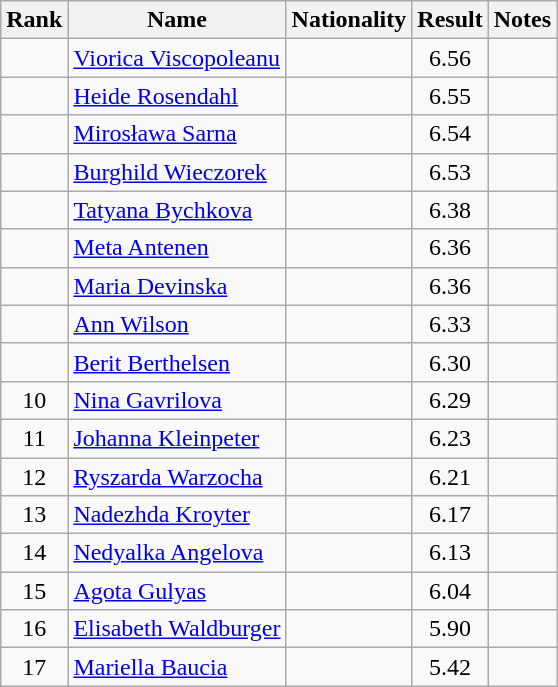<table class="wikitable sortable" style="text-align:center">
<tr>
<th>Rank</th>
<th>Name</th>
<th>Nationality</th>
<th>Result</th>
<th>Notes</th>
</tr>
<tr>
<td></td>
<td align="left"><a href='#'>Viorica Viscopoleanu</a></td>
<td align=left></td>
<td>6.56</td>
<td></td>
</tr>
<tr>
<td></td>
<td align="left"><a href='#'>Heide Rosendahl</a></td>
<td align=left></td>
<td>6.55</td>
<td></td>
</tr>
<tr>
<td></td>
<td align="left"><a href='#'>Mirosława Sarna</a></td>
<td align=left></td>
<td>6.54</td>
<td></td>
</tr>
<tr>
<td></td>
<td align="left"><a href='#'>Burghild Wieczorek</a></td>
<td align=left></td>
<td>6.53</td>
<td></td>
</tr>
<tr>
<td></td>
<td align="left"><a href='#'>Tatyana Bychkova</a></td>
<td align=left></td>
<td>6.38</td>
<td></td>
</tr>
<tr>
<td></td>
<td align="left"><a href='#'>Meta Antenen</a></td>
<td align=left></td>
<td>6.36</td>
<td></td>
</tr>
<tr>
<td></td>
<td align="left"><a href='#'>Maria Devinska</a></td>
<td align=left></td>
<td>6.36</td>
<td></td>
</tr>
<tr>
<td></td>
<td align="left"><a href='#'>Ann Wilson</a></td>
<td align=left></td>
<td>6.33</td>
<td></td>
</tr>
<tr>
<td></td>
<td align="left"><a href='#'>Berit Berthelsen</a></td>
<td align=left></td>
<td>6.30</td>
<td></td>
</tr>
<tr>
<td>10</td>
<td align="left"><a href='#'>Nina Gavrilova</a></td>
<td align=left></td>
<td>6.29</td>
<td></td>
</tr>
<tr>
<td>11</td>
<td align="left"><a href='#'>Johanna Kleinpeter</a></td>
<td align=left></td>
<td>6.23</td>
<td></td>
</tr>
<tr>
<td>12</td>
<td align="left"><a href='#'>Ryszarda Warzocha</a></td>
<td align=left></td>
<td>6.21</td>
<td></td>
</tr>
<tr>
<td>13</td>
<td align="left"><a href='#'>Nadezhda Kroyter</a></td>
<td align=left></td>
<td>6.17</td>
<td></td>
</tr>
<tr>
<td>14</td>
<td align="left"><a href='#'>Nedyalka Angelova</a></td>
<td align=left></td>
<td>6.13</td>
<td></td>
</tr>
<tr>
<td>15</td>
<td align="left"><a href='#'>Agota Gulyas</a></td>
<td align=left></td>
<td>6.04</td>
<td></td>
</tr>
<tr>
<td>16</td>
<td align="left"><a href='#'>Elisabeth Waldburger</a></td>
<td align=left></td>
<td>5.90</td>
<td></td>
</tr>
<tr>
<td>17</td>
<td align="left"><a href='#'>Mariella Baucia</a></td>
<td align=left></td>
<td>5.42</td>
<td></td>
</tr>
</table>
